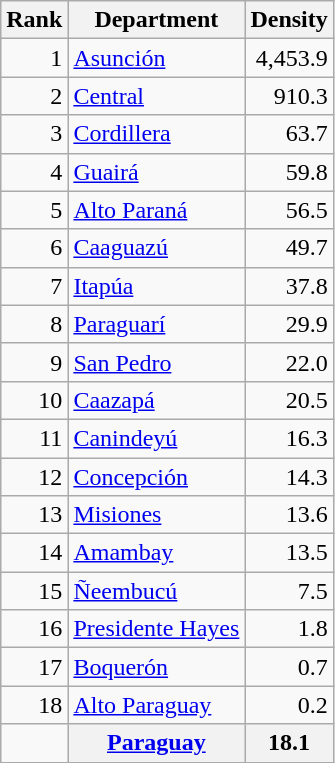<table class="wikitable">
<tr>
<th>Rank</th>
<th>Department</th>
<th>Density</th>
</tr>
<tr>
<td align=right>1</td>
<td><a href='#'>Asunción</a></td>
<td align=right>4,453.9</td>
</tr>
<tr>
<td align=right>2</td>
<td><a href='#'>Central</a></td>
<td align=right>910.3</td>
</tr>
<tr>
<td align=right>3</td>
<td><a href='#'>Cordillera</a></td>
<td align=right>63.7</td>
</tr>
<tr>
<td align=right>4</td>
<td><a href='#'>Guairá</a></td>
<td align=right>59.8</td>
</tr>
<tr>
<td align=right>5</td>
<td><a href='#'>Alto Paraná</a></td>
<td align=right>56.5</td>
</tr>
<tr>
<td align=right>6</td>
<td><a href='#'>Caaguazú</a></td>
<td align=right>49.7</td>
</tr>
<tr>
<td align=right>7</td>
<td><a href='#'>Itapúa</a></td>
<td align=right>37.8</td>
</tr>
<tr>
<td align=right>8</td>
<td><a href='#'>Paraguarí</a></td>
<td align=right>29.9</td>
</tr>
<tr>
<td align=right>9</td>
<td><a href='#'>San Pedro</a></td>
<td align=right>22.0</td>
</tr>
<tr>
<td align=right>10</td>
<td><a href='#'>Caazapá</a></td>
<td align=right>20.5</td>
</tr>
<tr>
<td align=right>11</td>
<td><a href='#'>Canindeyú</a></td>
<td align=right>16.3</td>
</tr>
<tr>
<td align=right>12</td>
<td><a href='#'>Concepción</a></td>
<td align=right>14.3</td>
</tr>
<tr>
<td align=right>13</td>
<td><a href='#'>Misiones</a></td>
<td align=right>13.6</td>
</tr>
<tr>
<td align=right>14</td>
<td><a href='#'>Amambay</a></td>
<td align=right>13.5</td>
</tr>
<tr>
<td align=right>15</td>
<td><a href='#'>Ñeembucú</a></td>
<td align=right>7.5</td>
</tr>
<tr>
<td align=right>16</td>
<td><a href='#'>Presidente Hayes</a></td>
<td align=right>1.8</td>
</tr>
<tr>
<td align=right>17</td>
<td><a href='#'>Boquerón</a></td>
<td align=right>0.7</td>
</tr>
<tr>
<td align=right>18</td>
<td><a href='#'>Alto Paraguay</a></td>
<td align=right>0.2</td>
</tr>
<tr>
<td></td>
<th><a href='#'>Paraguay</a></th>
<th align=right>18.1</th>
</tr>
</table>
